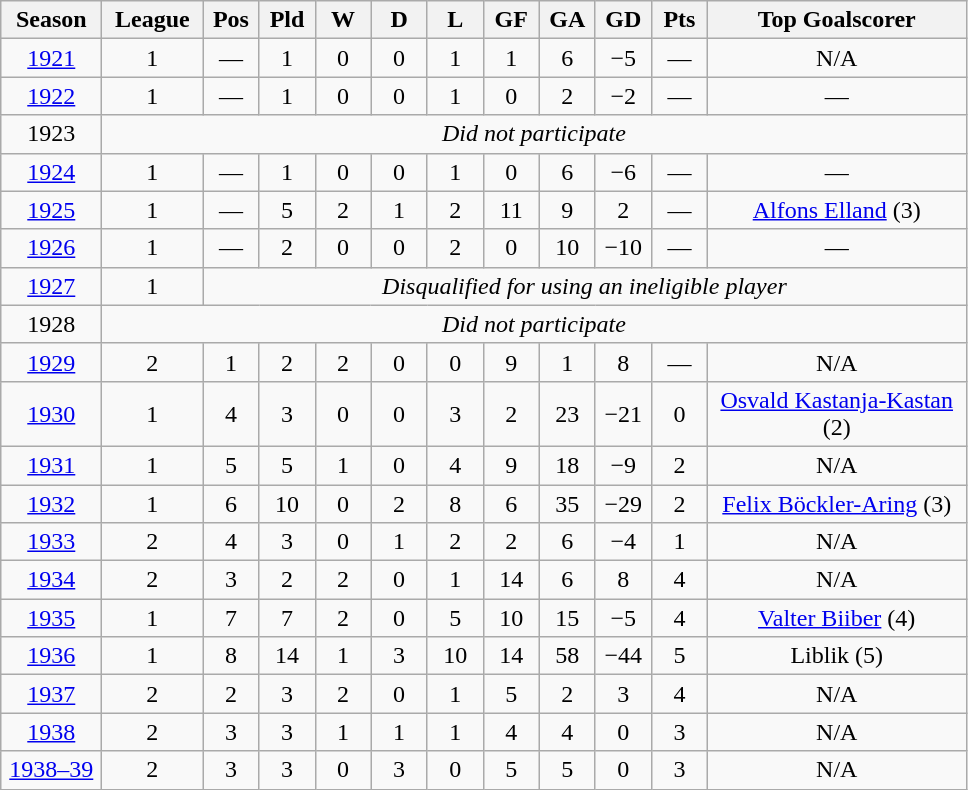<table class="wikitable" style="text-align: center">
<tr>
<th width=60px>Season</th>
<th width=60px>League</th>
<th width=30px>Pos</th>
<th width=30px>Pld</th>
<th width=30px>W</th>
<th width=30px>D</th>
<th width=30px>L</th>
<th width=30px>GF</th>
<th width=30px>GA</th>
<th width=30px>GD</th>
<th width=30px>Pts</th>
<th width=165px>Top Goalscorer</th>
</tr>
<tr>
<td><a href='#'>1921</a></td>
<td>1</td>
<td>—</td>
<td>1</td>
<td>0</td>
<td>0</td>
<td>1</td>
<td>1</td>
<td>6</td>
<td>−5</td>
<td>—</td>
<td>N/A</td>
</tr>
<tr>
<td><a href='#'>1922</a></td>
<td>1</td>
<td>—</td>
<td>1</td>
<td>0</td>
<td>0</td>
<td>1</td>
<td>0</td>
<td>2</td>
<td>−2</td>
<td>—</td>
<td>—</td>
</tr>
<tr>
<td>1923</td>
<td colspan=11><em>Did not participate</em></td>
</tr>
<tr>
<td><a href='#'>1924</a></td>
<td>1</td>
<td>—</td>
<td>1</td>
<td>0</td>
<td>0</td>
<td>1</td>
<td>0</td>
<td>6</td>
<td>−6</td>
<td>—</td>
<td>—</td>
</tr>
<tr>
<td><a href='#'>1925</a></td>
<td>1</td>
<td>—</td>
<td>5</td>
<td>2</td>
<td>1</td>
<td>2</td>
<td>11</td>
<td>9</td>
<td>2</td>
<td>—</td>
<td><a href='#'>Alfons Elland</a> (3)</td>
</tr>
<tr>
<td><a href='#'>1926</a></td>
<td>1</td>
<td>—</td>
<td>2</td>
<td>0</td>
<td>0</td>
<td>2</td>
<td>0</td>
<td>10</td>
<td>−10</td>
<td>—</td>
<td>—</td>
</tr>
<tr>
<td><a href='#'>1927</a></td>
<td>1</td>
<td colspan=10><em>Disqualified for using an ineligible player</em></td>
</tr>
<tr>
<td>1928</td>
<td colspan=11><em>Did not participate</em></td>
</tr>
<tr>
<td><a href='#'>1929</a></td>
<td>2</td>
<td>1</td>
<td>2</td>
<td>2</td>
<td>0</td>
<td>0</td>
<td>9</td>
<td>1</td>
<td>8</td>
<td>—</td>
<td>N/A</td>
</tr>
<tr>
<td><a href='#'>1930</a></td>
<td>1</td>
<td>4</td>
<td>3</td>
<td>0</td>
<td>0</td>
<td>3</td>
<td>2</td>
<td>23</td>
<td>−21</td>
<td>0</td>
<td><a href='#'>Osvald Kastanja-Kastan</a> (2)</td>
</tr>
<tr>
<td><a href='#'>1931</a></td>
<td>1</td>
<td>5</td>
<td>5</td>
<td>1</td>
<td>0</td>
<td>4</td>
<td>9</td>
<td>18</td>
<td>−9</td>
<td>2</td>
<td>N/A</td>
</tr>
<tr>
<td><a href='#'>1932</a></td>
<td>1</td>
<td>6</td>
<td>10</td>
<td>0</td>
<td>2</td>
<td>8</td>
<td>6</td>
<td>35</td>
<td>−29</td>
<td>2</td>
<td><a href='#'>Felix Böckler-Aring</a> (3)</td>
</tr>
<tr>
<td><a href='#'>1933</a></td>
<td>2</td>
<td>4</td>
<td>3</td>
<td>0</td>
<td>1</td>
<td>2</td>
<td>2</td>
<td>6</td>
<td>−4</td>
<td>1</td>
<td>N/A</td>
</tr>
<tr>
<td><a href='#'>1934</a></td>
<td>2</td>
<td>3</td>
<td>2</td>
<td>2</td>
<td>0</td>
<td>1</td>
<td>14</td>
<td>6</td>
<td>8</td>
<td>4</td>
<td>N/A</td>
</tr>
<tr>
<td><a href='#'>1935</a></td>
<td>1</td>
<td>7</td>
<td>7</td>
<td>2</td>
<td>0</td>
<td>5</td>
<td>10</td>
<td>15</td>
<td>−5</td>
<td>4</td>
<td><a href='#'>Valter Biiber</a> (4)</td>
</tr>
<tr>
<td><a href='#'>1936</a></td>
<td>1</td>
<td>8</td>
<td>14</td>
<td>1</td>
<td>3</td>
<td>10</td>
<td>14</td>
<td>58</td>
<td>−44</td>
<td>5</td>
<td>Liblik (5)</td>
</tr>
<tr>
<td><a href='#'>1937</a></td>
<td>2</td>
<td>2</td>
<td>3</td>
<td>2</td>
<td>0</td>
<td>1</td>
<td>5</td>
<td>2</td>
<td>3</td>
<td>4</td>
<td>N/A</td>
</tr>
<tr>
<td><a href='#'>1938</a></td>
<td>2</td>
<td>3</td>
<td>3</td>
<td>1</td>
<td>1</td>
<td>1</td>
<td>4</td>
<td>4</td>
<td>0</td>
<td>3</td>
<td>N/A</td>
</tr>
<tr>
<td><a href='#'>1938–39</a></td>
<td>2</td>
<td>3</td>
<td>3</td>
<td>0</td>
<td>3</td>
<td>0</td>
<td>5</td>
<td>5</td>
<td>0</td>
<td>3</td>
<td>N/A</td>
</tr>
</table>
